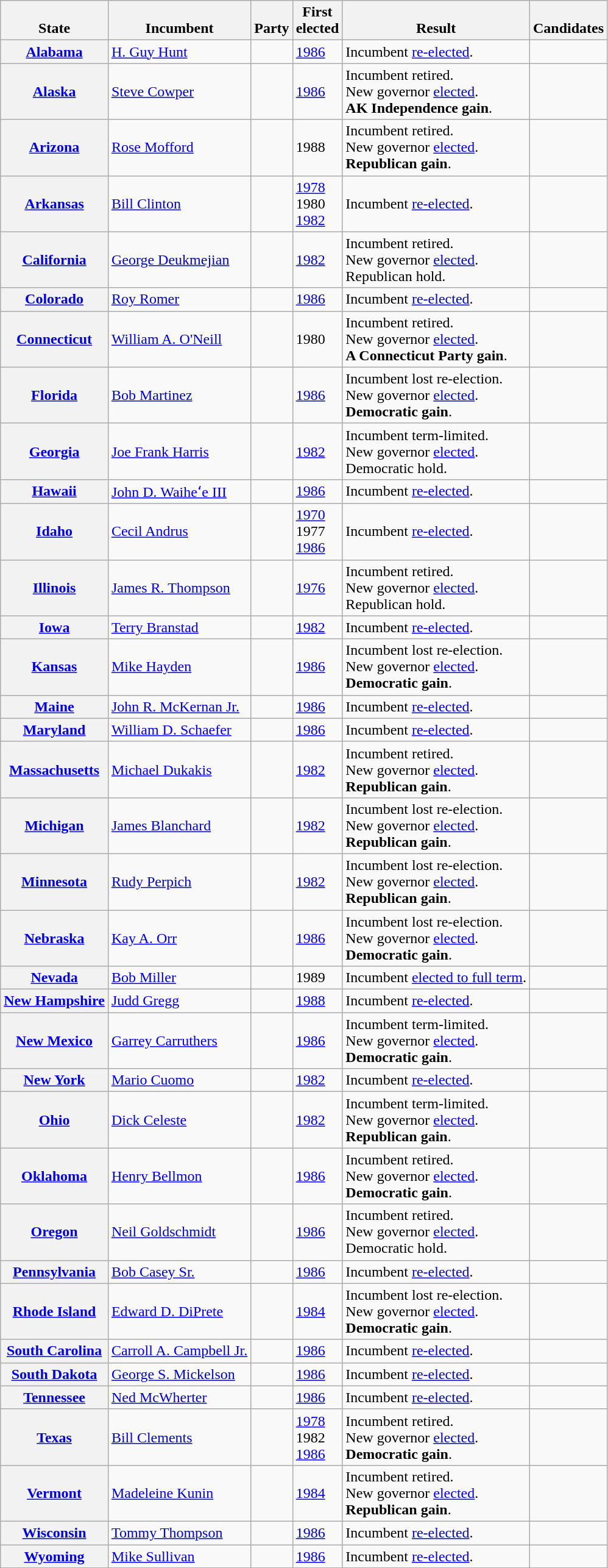<table class="wikitable sortable">
<tr valign=bottom>
<th>State</th>
<th>Incumbent</th>
<th>Party</th>
<th>First<br>elected</th>
<th>Result</th>
<th>Candidates</th>
</tr>
<tr>
<th><a href='#'>Alabama</a></th>
<td><a href='#'>H. Guy Hunt</a></td>
<td></td>
<td><a href='#'>1986</a></td>
<td>Incumbent <a href='#'>re-elected</a>.</td>
<td nowrap></td>
</tr>
<tr>
<th><a href='#'>Alaska</a></th>
<td><a href='#'>Steve Cowper</a></td>
<td></td>
<td><a href='#'>1986</a></td>
<td>Incumbent retired.<br>New governor <a href='#'>elected</a>.<br><strong>AK Independence gain</strong>.</td>
<td nowrap></td>
</tr>
<tr>
<th><a href='#'>Arizona</a></th>
<td><a href='#'>Rose Mofford</a></td>
<td></td>
<td>1988</td>
<td>Incumbent retired.<br>New governor <a href='#'>elected</a>.<br><strong>Republican gain</strong>.</td>
<td nowrap></td>
</tr>
<tr>
<th><a href='#'>Arkansas</a></th>
<td><a href='#'>Bill Clinton</a></td>
<td></td>
<td><a href='#'>1978</a><br>1980 <br><a href='#'>1982</a></td>
<td>Incumbent <a href='#'>re-elected</a>.</td>
<td nowrap></td>
</tr>
<tr>
<th><a href='#'>California</a></th>
<td><a href='#'>George Deukmejian</a></td>
<td></td>
<td><a href='#'>1982</a></td>
<td>Incumbent retired.<br>New governor <a href='#'>elected</a>.<br>Republican hold.</td>
<td nowrap></td>
</tr>
<tr>
<th><a href='#'>Colorado</a></th>
<td><a href='#'>Roy Romer</a></td>
<td></td>
<td><a href='#'>1986</a></td>
<td>Incumbent <a href='#'>re-elected</a>.</td>
<td nowrap></td>
</tr>
<tr>
<th><a href='#'>Connecticut</a></th>
<td><a href='#'>William A. O'Neill</a></td>
<td></td>
<td>1980</td>
<td>Incumbent retired.<br>New governor <a href='#'>elected</a>.<br><strong>A Connecticut Party gain</strong>.</td>
<td nowrap></td>
</tr>
<tr>
<th><a href='#'>Florida</a></th>
<td><a href='#'>Bob Martinez</a></td>
<td></td>
<td><a href='#'>1986</a></td>
<td>Incumbent lost re-election.<br>New governor <a href='#'>elected</a>.<br><strong>Democratic gain</strong>.</td>
<td nowrap></td>
</tr>
<tr>
<th><a href='#'>Georgia</a></th>
<td><a href='#'>Joe Frank Harris</a></td>
<td></td>
<td><a href='#'>1982</a></td>
<td>Incumbent term-limited.<br>New governor <a href='#'>elected</a>.<br>Democratic hold.</td>
<td nowrap></td>
</tr>
<tr>
<th><a href='#'>Hawaii</a></th>
<td><a href='#'>John D. Waiheʻe III</a></td>
<td></td>
<td><a href='#'>1986</a></td>
<td>Incumbent <a href='#'>re-elected</a>.</td>
<td nowrap></td>
</tr>
<tr>
<th><a href='#'>Idaho</a></th>
<td><a href='#'>Cecil Andrus</a></td>
<td></td>
<td><a href='#'>1970</a><br>1977 <br><a href='#'>1986</a></td>
<td>Incumbent <a href='#'>re-elected</a>.</td>
<td nowrap></td>
</tr>
<tr>
<th><a href='#'>Illinois</a></th>
<td><a href='#'>James R. Thompson</a></td>
<td></td>
<td><a href='#'>1976</a></td>
<td>Incumbent retired.<br>New governor <a href='#'>elected</a>.<br>Republican hold.</td>
<td nowrap></td>
</tr>
<tr>
<th><a href='#'>Iowa</a></th>
<td><a href='#'>Terry Branstad</a></td>
<td></td>
<td><a href='#'>1982</a></td>
<td>Incumbent <a href='#'>re-elected</a>.</td>
<td nowrap></td>
</tr>
<tr>
<th><a href='#'>Kansas</a></th>
<td><a href='#'>Mike Hayden</a></td>
<td></td>
<td><a href='#'>1986</a></td>
<td>Incumbent lost re-election.<br>New governor <a href='#'>elected</a>.<br><strong>Democratic gain</strong>.</td>
<td nowrap></td>
</tr>
<tr>
<th><a href='#'>Maine</a></th>
<td><a href='#'>John R. McKernan Jr.</a></td>
<td></td>
<td><a href='#'>1986</a></td>
<td>Incumbent <a href='#'>re-elected</a>.</td>
<td nowrap></td>
</tr>
<tr>
<th><a href='#'>Maryland</a></th>
<td><a href='#'>William D. Schaefer</a></td>
<td></td>
<td><a href='#'>1986</a></td>
<td>Incumbent <a href='#'>re-elected</a>.</td>
<td nowrap></td>
</tr>
<tr>
<th><a href='#'>Massachusetts</a></th>
<td><a href='#'>Michael Dukakis</a></td>
<td></td>
<td><a href='#'>1982</a></td>
<td>Incumbent retired.<br>New governor <a href='#'>elected</a>.<br><strong>Republican gain</strong>.</td>
<td nowrap></td>
</tr>
<tr>
<th><a href='#'>Michigan</a></th>
<td><a href='#'>James Blanchard</a></td>
<td></td>
<td><a href='#'>1982</a></td>
<td>Incumbent lost re-election.<br>New governor <a href='#'>elected</a>.<br><strong>Republican gain</strong>.</td>
<td nowrap></td>
</tr>
<tr>
<th><a href='#'>Minnesota</a></th>
<td><a href='#'>Rudy Perpich</a></td>
<td></td>
<td><a href='#'>1982</a></td>
<td>Incumbent lost re-election.<br>New governor <a href='#'>elected</a>.<br><strong>Republican gain</strong>.</td>
<td nowrap></td>
</tr>
<tr>
<th><a href='#'>Nebraska</a></th>
<td><a href='#'>Kay A. Orr</a></td>
<td></td>
<td><a href='#'>1986</a></td>
<td>Incumbent lost re-election.<br>New governor <a href='#'>elected</a>.<br><strong>Democratic gain</strong>.</td>
<td nowrap></td>
</tr>
<tr>
<th><a href='#'>Nevada</a></th>
<td><a href='#'>Bob Miller</a></td>
<td></td>
<td>1989</td>
<td>Incumbent <a href='#'>elected to full term</a>.</td>
<td nowrap></td>
</tr>
<tr>
<th><a href='#'>New Hampshire</a></th>
<td><a href='#'>Judd Gregg</a></td>
<td></td>
<td><a href='#'>1988</a></td>
<td>Incumbent <a href='#'>re-elected</a>.</td>
<td nowrap></td>
</tr>
<tr>
<th><a href='#'>New Mexico</a></th>
<td><a href='#'>Garrey Carruthers</a></td>
<td></td>
<td><a href='#'>1986</a></td>
<td>Incumbent term-limited.<br>New governor <a href='#'>elected</a>.<br><strong>Democratic gain</strong>.</td>
<td nowrap></td>
</tr>
<tr>
<th><a href='#'>New York</a></th>
<td><a href='#'>Mario Cuomo</a></td>
<td></td>
<td><a href='#'>1982</a></td>
<td>Incumbent <a href='#'>re-elected</a>.</td>
<td nowrap></td>
</tr>
<tr>
<th><a href='#'>Ohio</a></th>
<td><a href='#'>Dick Celeste</a></td>
<td></td>
<td><a href='#'>1982</a></td>
<td>Incumbent term-limited.<br>New governor <a href='#'>elected</a>.<br><strong>Republican gain</strong>.</td>
<td nowrap></td>
</tr>
<tr>
<th><a href='#'>Oklahoma</a></th>
<td><a href='#'>Henry Bellmon</a></td>
<td></td>
<td><a href='#'>1986</a></td>
<td>Incumbent retired.<br>New governor <a href='#'>elected</a>.<br><strong>Democratic gain</strong>.</td>
<td nowrap></td>
</tr>
<tr>
<th><a href='#'>Oregon</a></th>
<td><a href='#'>Neil Goldschmidt</a></td>
<td></td>
<td><a href='#'>1986</a></td>
<td>Incumbent retired.<br>New governor <a href='#'>elected</a>.<br>Democratic hold.</td>
<td nowrap></td>
</tr>
<tr>
<th><a href='#'>Pennsylvania</a></th>
<td><a href='#'>Bob Casey Sr.</a></td>
<td></td>
<td><a href='#'>1986</a></td>
<td>Incumbent <a href='#'>re-elected</a>.</td>
<td nowrap></td>
</tr>
<tr>
<th><a href='#'>Rhode Island</a></th>
<td><a href='#'>Edward D. DiPrete</a></td>
<td></td>
<td><a href='#'>1984</a></td>
<td>Incumbent lost re-election.<br>New governor <a href='#'>elected</a>.<br><strong>Democratic gain</strong>.</td>
<td nowrap></td>
</tr>
<tr>
<th><a href='#'>South Carolina</a></th>
<td><a href='#'>Carroll A. Campbell Jr.</a></td>
<td></td>
<td><a href='#'>1986</a></td>
<td>Incumbent <a href='#'>re-elected</a>.</td>
<td nowrap></td>
</tr>
<tr>
<th><a href='#'>South Dakota</a></th>
<td><a href='#'>George S. Mickelson</a></td>
<td></td>
<td><a href='#'>1986</a></td>
<td>Incumbent <a href='#'>re-elected</a>.</td>
<td nowrap></td>
</tr>
<tr>
<th><a href='#'>Tennessee</a></th>
<td><a href='#'>Ned McWherter</a></td>
<td></td>
<td><a href='#'>1986</a></td>
<td>Incumbent <a href='#'>re-elected</a>.</td>
<td nowrap></td>
</tr>
<tr>
<th><a href='#'>Texas</a></th>
<td><a href='#'>Bill Clements</a></td>
<td></td>
<td><a href='#'>1978</a><br>1982 <br><a href='#'>1986</a></td>
<td>Incumbent retired.<br>New governor <a href='#'>elected</a>.<br><strong>Democratic gain</strong>.</td>
<td nowrap></td>
</tr>
<tr>
<th><a href='#'>Vermont</a></th>
<td><a href='#'>Madeleine Kunin</a></td>
<td></td>
<td><a href='#'>1984</a></td>
<td>Incumbent retired.<br>New governor <a href='#'>elected</a>.<br><strong>Republican gain</strong>.</td>
<td nowrap></td>
</tr>
<tr>
<th><a href='#'>Wisconsin</a></th>
<td><a href='#'>Tommy Thompson</a></td>
<td></td>
<td><a href='#'>1986</a></td>
<td>Incumbent <a href='#'>re-elected</a>.</td>
<td nowrap></td>
</tr>
<tr>
<th><a href='#'>Wyoming</a></th>
<td><a href='#'>Mike Sullivan</a></td>
<td></td>
<td><a href='#'>1986</a></td>
<td>Incumbent <a href='#'>re-elected</a>.</td>
<td nowrap></td>
</tr>
</table>
